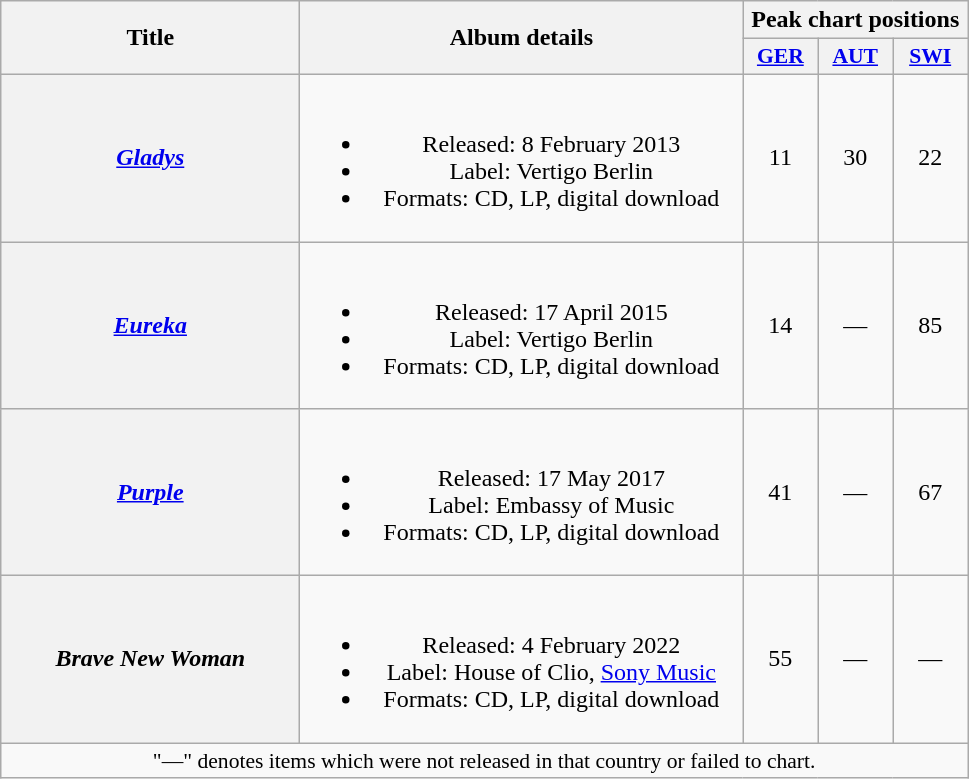<table class="wikitable plainrowheaders" style="text-align:center;">
<tr>
<th scope="col" rowspan="2" style="width:12em;">Title</th>
<th scope="col" rowspan="2" style="width:18em;">Album details</th>
<th scope="col" colspan="3">Peak chart positions</th>
</tr>
<tr>
<th scope="col" style="width:3em;font-size:90%;"><a href='#'>GER</a><br></th>
<th scope="col" style="width:3em;font-size:90%;"><a href='#'>AUT</a><br></th>
<th scope="col" style="width:3em;font-size:90%;"><a href='#'>SWI</a><br></th>
</tr>
<tr>
<th scope="row"><em><a href='#'>Gladys</a> </em></th>
<td><br><ul><li>Released: 8 February 2013</li><li>Label: Vertigo Berlin</li><li>Formats: CD, LP, digital download</li></ul></td>
<td>11</td>
<td>30</td>
<td>22</td>
</tr>
<tr>
<th scope="row"><em><a href='#'>Eureka</a></em></th>
<td><br><ul><li>Released: 17 April 2015</li><li>Label: Vertigo Berlin</li><li>Formats: CD, LP, digital download</li></ul></td>
<td>14</td>
<td>—</td>
<td>85</td>
</tr>
<tr>
<th scope="row"><em><a href='#'>Purple</a></em></th>
<td><br><ul><li>Released: 17 May 2017</li><li>Label: Embassy of Music</li><li>Formats: CD, LP, digital download</li></ul></td>
<td>41</td>
<td>—</td>
<td>67</td>
</tr>
<tr>
<th scope="row"><em>Brave New Woman</em></th>
<td><br><ul><li>Released: 4 February 2022</li><li>Label: House of Clio, <a href='#'>Sony Music</a></li><li>Formats: CD, LP, digital download</li></ul></td>
<td>55</td>
<td>—</td>
<td>—</td>
</tr>
<tr>
<td colspan="7" style="font-size:90%;">"—" denotes items which were not released in that country or failed to chart.</td>
</tr>
</table>
